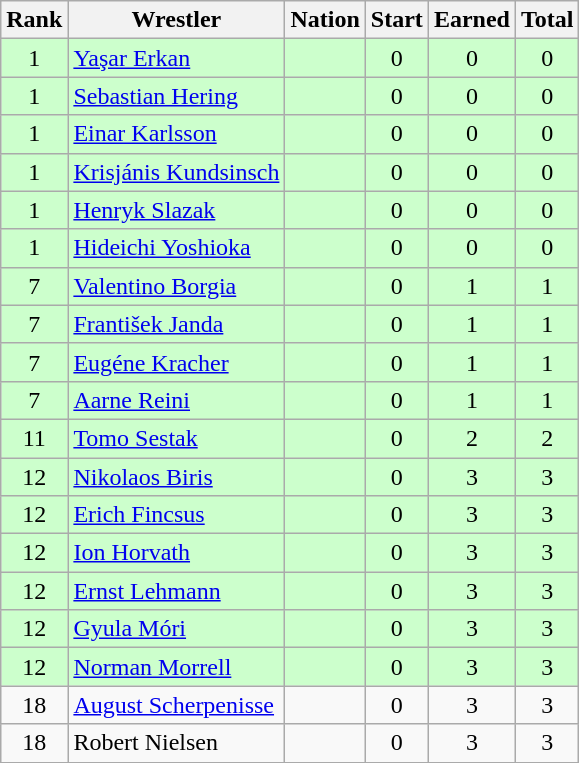<table class="wikitable sortable" style="text-align:center;">
<tr>
<th>Rank</th>
<th>Wrestler</th>
<th>Nation</th>
<th>Start</th>
<th>Earned</th>
<th>Total</th>
</tr>
<tr style="background:#cfc;">
<td>1</td>
<td align=left><a href='#'>Yaşar Erkan</a></td>
<td align=left></td>
<td>0</td>
<td>0</td>
<td>0</td>
</tr>
<tr style="background:#cfc;">
<td>1</td>
<td align=left><a href='#'>Sebastian Hering</a></td>
<td align=left></td>
<td>0</td>
<td>0</td>
<td>0</td>
</tr>
<tr style="background:#cfc;">
<td>1</td>
<td align=left><a href='#'>Einar Karlsson</a></td>
<td align=left></td>
<td>0</td>
<td>0</td>
<td>0</td>
</tr>
<tr style="background:#cfc;">
<td>1</td>
<td align=left><a href='#'>Krisjánis Kundsinsch</a></td>
<td align=left></td>
<td>0</td>
<td>0</td>
<td>0</td>
</tr>
<tr style="background:#cfc;">
<td>1</td>
<td align=left><a href='#'>Henryk Slazak</a></td>
<td align=left></td>
<td>0</td>
<td>0</td>
<td>0</td>
</tr>
<tr style="background:#cfc;">
<td>1</td>
<td align=left><a href='#'>Hideichi Yoshioka</a></td>
<td align=left></td>
<td>0</td>
<td>0</td>
<td>0</td>
</tr>
<tr style="background:#cfc;">
<td>7</td>
<td align=left><a href='#'>Valentino Borgia</a></td>
<td align=left></td>
<td>0</td>
<td>1</td>
<td>1</td>
</tr>
<tr style="background:#cfc;">
<td>7</td>
<td align=left><a href='#'>František Janda</a></td>
<td align=left></td>
<td>0</td>
<td>1</td>
<td>1</td>
</tr>
<tr style="background:#cfc;">
<td>7</td>
<td align=left><a href='#'>Eugéne Kracher</a></td>
<td align=left></td>
<td>0</td>
<td>1</td>
<td>1</td>
</tr>
<tr style="background:#cfc;">
<td>7</td>
<td align=left><a href='#'>Aarne Reini</a></td>
<td align=left></td>
<td>0</td>
<td>1</td>
<td>1</td>
</tr>
<tr style="background:#cfc;">
<td>11</td>
<td align=left><a href='#'>Tomo Sestak</a></td>
<td align=left></td>
<td>0</td>
<td>2</td>
<td>2</td>
</tr>
<tr style="background:#cfc;">
<td>12</td>
<td align=left><a href='#'>Nikolaos Biris</a></td>
<td align=left></td>
<td>0</td>
<td>3</td>
<td>3</td>
</tr>
<tr style="background:#cfc;">
<td>12</td>
<td align=left><a href='#'>Erich Fincsus</a></td>
<td align=left></td>
<td>0</td>
<td>3</td>
<td>3</td>
</tr>
<tr style="background:#cfc;">
<td>12</td>
<td align=left><a href='#'>Ion Horvath</a></td>
<td align=left></td>
<td>0</td>
<td>3</td>
<td>3</td>
</tr>
<tr style="background:#cfc;">
<td>12</td>
<td align=left><a href='#'>Ernst Lehmann</a></td>
<td align=left></td>
<td>0</td>
<td>3</td>
<td>3</td>
</tr>
<tr style="background:#cfc;">
<td>12</td>
<td align=left><a href='#'>Gyula Móri</a></td>
<td align=left></td>
<td>0</td>
<td>3</td>
<td>3</td>
</tr>
<tr style="background:#cfc;">
<td>12</td>
<td align=left><a href='#'>Norman Morrell</a></td>
<td align=left></td>
<td>0</td>
<td>3</td>
<td>3</td>
</tr>
<tr>
<td>18</td>
<td align=left><a href='#'>August Scherpenisse</a></td>
<td align=left></td>
<td>0</td>
<td>3</td>
<td>3</td>
</tr>
<tr>
<td>18</td>
<td align=left>Robert Nielsen</td>
<td align=left></td>
<td>0</td>
<td>3</td>
<td>3</td>
</tr>
</table>
